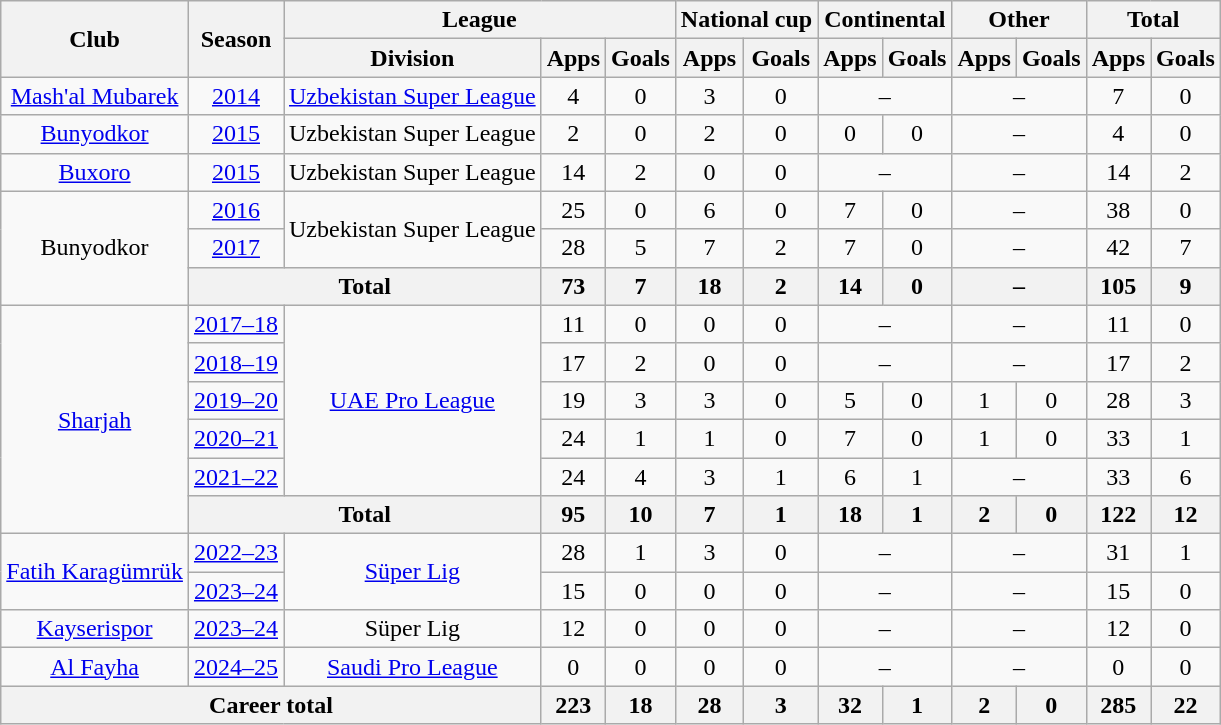<table class="wikitable" style="text-align:center">
<tr>
<th rowspan="2">Club</th>
<th rowspan="2">Season</th>
<th colspan="3">League</th>
<th colspan="2">National cup</th>
<th colspan="2">Continental</th>
<th colspan="2">Other</th>
<th colspan="2">Total</th>
</tr>
<tr>
<th>Division</th>
<th>Apps</th>
<th>Goals</th>
<th>Apps</th>
<th>Goals</th>
<th>Apps</th>
<th>Goals</th>
<th>Apps</th>
<th>Goals</th>
<th>Apps</th>
<th>Goals</th>
</tr>
<tr>
<td><a href='#'>Mash'al Mubarek</a></td>
<td><a href='#'>2014</a></td>
<td><a href='#'>Uzbekistan Super League</a></td>
<td>4</td>
<td>0</td>
<td>3</td>
<td>0</td>
<td colspan="2">–</td>
<td colspan="2">–</td>
<td>7</td>
<td>0</td>
</tr>
<tr>
<td><a href='#'>Bunyodkor</a></td>
<td><a href='#'>2015</a></td>
<td>Uzbekistan Super League</td>
<td>2</td>
<td>0</td>
<td>2</td>
<td>0</td>
<td>0</td>
<td>0</td>
<td colspan="2">–</td>
<td>4</td>
<td>0</td>
</tr>
<tr>
<td><a href='#'>Buxoro</a></td>
<td><a href='#'>2015</a></td>
<td>Uzbekistan Super League</td>
<td>14</td>
<td>2</td>
<td>0</td>
<td>0</td>
<td colspan="2">–</td>
<td colspan="2">–</td>
<td>14</td>
<td>2</td>
</tr>
<tr>
<td rowspan="3">Bunyodkor</td>
<td><a href='#'>2016</a></td>
<td rowspan="2">Uzbekistan Super League</td>
<td>25</td>
<td>0</td>
<td>6</td>
<td>0</td>
<td>7</td>
<td>0</td>
<td colspan="2">–</td>
<td>38</td>
<td>0</td>
</tr>
<tr>
<td><a href='#'>2017</a></td>
<td>28</td>
<td>5</td>
<td>7</td>
<td>2</td>
<td>7</td>
<td>0</td>
<td colspan="2">–</td>
<td>42</td>
<td>7</td>
</tr>
<tr>
<th colspan="2">Total</th>
<th>73</th>
<th>7</th>
<th>18</th>
<th>2</th>
<th>14</th>
<th>0</th>
<th colspan="2">–</th>
<th>105</th>
<th>9</th>
</tr>
<tr>
<td rowspan="6"><a href='#'>Sharjah</a></td>
<td><a href='#'>2017–18</a></td>
<td rowspan="5"><a href='#'>UAE Pro League</a></td>
<td>11</td>
<td>0</td>
<td>0</td>
<td>0</td>
<td colspan="2">–</td>
<td colspan="2">–</td>
<td>11</td>
<td>0</td>
</tr>
<tr>
<td><a href='#'>2018–19</a></td>
<td>17</td>
<td>2</td>
<td>0</td>
<td>0</td>
<td colspan="2">–</td>
<td colspan="2">–</td>
<td>17</td>
<td>2</td>
</tr>
<tr>
<td><a href='#'>2019–20</a></td>
<td>19</td>
<td>3</td>
<td>3</td>
<td>0</td>
<td>5</td>
<td>0</td>
<td>1</td>
<td>0</td>
<td>28</td>
<td>3</td>
</tr>
<tr>
<td><a href='#'>2020–21</a></td>
<td>24</td>
<td>1</td>
<td>1</td>
<td>0</td>
<td>7</td>
<td>0</td>
<td>1</td>
<td>0</td>
<td>33</td>
<td>1</td>
</tr>
<tr>
<td><a href='#'>2021–22</a></td>
<td>24</td>
<td>4</td>
<td>3</td>
<td>1</td>
<td>6</td>
<td>1</td>
<td colspan="2">–</td>
<td>33</td>
<td>6</td>
</tr>
<tr>
<th colspan="2">Total</th>
<th>95</th>
<th>10</th>
<th>7</th>
<th>1</th>
<th>18</th>
<th>1</th>
<th>2</th>
<th>0</th>
<th>122</th>
<th>12</th>
</tr>
<tr>
<td rowspan="2"><a href='#'>Fatih Karagümrük</a></td>
<td><a href='#'>2022–23</a></td>
<td rowspan="2"><a href='#'>Süper Lig</a></td>
<td>28</td>
<td>1</td>
<td>3</td>
<td>0</td>
<td colspan="2">–</td>
<td colspan="2">–</td>
<td>31</td>
<td>1</td>
</tr>
<tr>
<td><a href='#'>2023–24</a></td>
<td>15</td>
<td>0</td>
<td>0</td>
<td>0</td>
<td colspan="2">–</td>
<td colspan="2">–</td>
<td>15</td>
<td>0</td>
</tr>
<tr>
<td><a href='#'>Kayserispor</a></td>
<td><a href='#'>2023–24</a></td>
<td>Süper Lig</td>
<td>12</td>
<td>0</td>
<td>0</td>
<td>0</td>
<td colspan="2">–</td>
<td colspan="2">–</td>
<td>12</td>
<td>0</td>
</tr>
<tr>
<td><a href='#'>Al Fayha</a></td>
<td><a href='#'>2024–25</a></td>
<td><a href='#'>Saudi Pro League</a></td>
<td>0</td>
<td>0</td>
<td>0</td>
<td>0</td>
<td colspan="2">–</td>
<td colspan="2">–</td>
<td>0</td>
<td>0</td>
</tr>
<tr>
<th colspan="3">Career total</th>
<th>223</th>
<th>18</th>
<th>28</th>
<th>3</th>
<th>32</th>
<th>1</th>
<th>2</th>
<th>0</th>
<th>285</th>
<th>22</th>
</tr>
</table>
